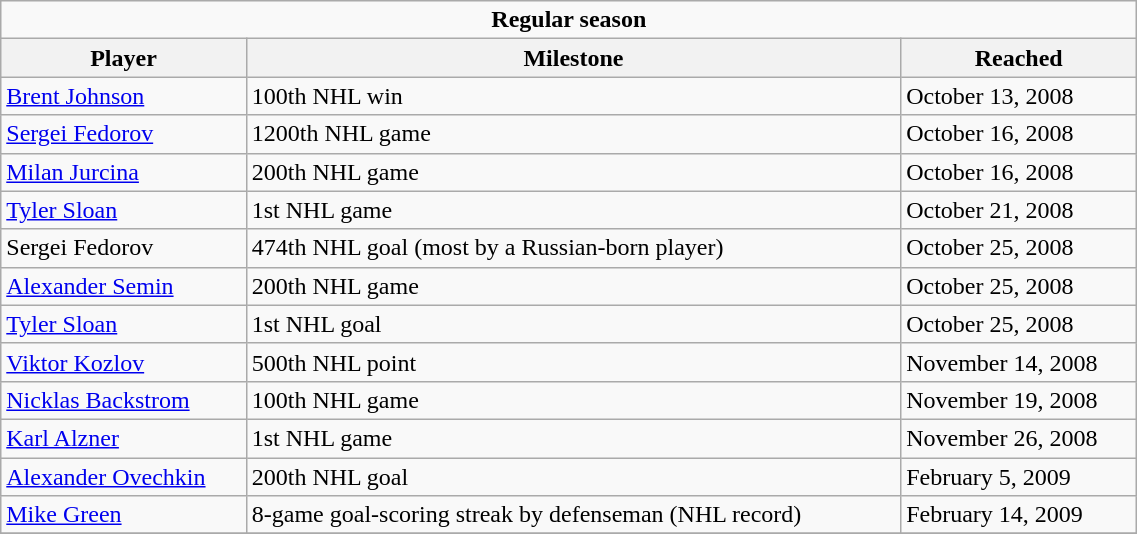<table class="wikitable" width="60%">
<tr>
<td colspan="10" align="center"><strong>Regular season</strong></td>
</tr>
<tr>
<th>Player</th>
<th>Milestone</th>
<th>Reached</th>
</tr>
<tr>
<td><a href='#'>Brent Johnson</a></td>
<td>100th NHL win</td>
<td>October 13, 2008</td>
</tr>
<tr>
<td><a href='#'>Sergei Fedorov</a></td>
<td>1200th NHL game</td>
<td>October 16, 2008</td>
</tr>
<tr>
<td><a href='#'>Milan Jurcina</a></td>
<td>200th NHL game</td>
<td>October 16, 2008</td>
</tr>
<tr>
<td><a href='#'>Tyler Sloan</a></td>
<td>1st NHL game</td>
<td>October 21, 2008</td>
</tr>
<tr>
<td>Sergei Fedorov</td>
<td>474th NHL goal (most by a Russian-born player)</td>
<td>October 25, 2008</td>
</tr>
<tr>
<td><a href='#'>Alexander Semin</a></td>
<td>200th NHL game</td>
<td>October 25, 2008</td>
</tr>
<tr>
<td><a href='#'>Tyler Sloan</a></td>
<td>1st NHL goal</td>
<td>October 25, 2008</td>
</tr>
<tr>
<td><a href='#'>Viktor Kozlov</a></td>
<td>500th NHL point</td>
<td>November 14, 2008</td>
</tr>
<tr>
<td><a href='#'>Nicklas Backstrom</a></td>
<td>100th NHL game</td>
<td>November 19, 2008</td>
</tr>
<tr>
<td><a href='#'>Karl Alzner</a></td>
<td>1st NHL game</td>
<td>November 26, 2008</td>
</tr>
<tr>
<td><a href='#'>Alexander Ovechkin</a></td>
<td>200th NHL goal</td>
<td>February 5, 2009</td>
</tr>
<tr>
<td><a href='#'>Mike Green</a></td>
<td>8-game goal-scoring streak by defenseman (NHL record)</td>
<td>February 14, 2009</td>
</tr>
<tr>
</tr>
</table>
